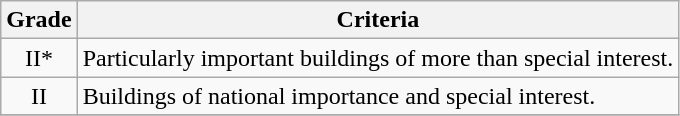<table class="wikitable" border="1">
<tr>
<th>Grade</th>
<th>Criteria</th>
</tr>
<tr>
<td align="center" >II*</td>
<td>Particularly important buildings of more than special interest.</td>
</tr>
<tr>
<td align="center" >II</td>
<td>Buildings of national importance and special interest.</td>
</tr>
<tr>
</tr>
</table>
